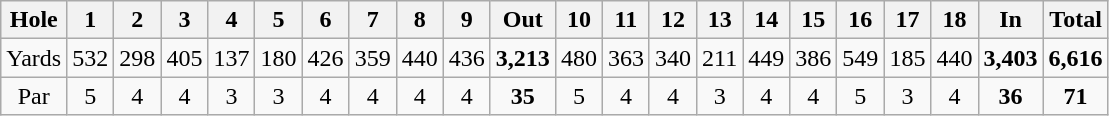<table class="wikitable" style="text-align:center">
<tr>
<th align="center">Hole</th>
<th>1</th>
<th>2</th>
<th>3</th>
<th>4</th>
<th>5</th>
<th>6</th>
<th>7</th>
<th>8</th>
<th>9</th>
<th>Out</th>
<th>10</th>
<th>11</th>
<th>12</th>
<th>13</th>
<th>14</th>
<th>15</th>
<th>16</th>
<th>17</th>
<th>18</th>
<th>In</th>
<th>Total</th>
</tr>
<tr>
<td align="center">Yards</td>
<td>532</td>
<td>298</td>
<td>405</td>
<td>137</td>
<td>180</td>
<td>426</td>
<td>359</td>
<td>440</td>
<td>436</td>
<td><strong>3,213</strong></td>
<td>480</td>
<td>363</td>
<td>340</td>
<td>211</td>
<td>449</td>
<td>386</td>
<td>549</td>
<td>185</td>
<td>440</td>
<td><strong>3,403</strong></td>
<td><strong>6,616</strong></td>
</tr>
<tr>
<td align="center">Par</td>
<td>5</td>
<td>4</td>
<td>4</td>
<td>3</td>
<td>3</td>
<td>4</td>
<td>4</td>
<td>4</td>
<td>4</td>
<td><strong>35</strong></td>
<td>5</td>
<td>4</td>
<td>4</td>
<td>3</td>
<td>4</td>
<td>4</td>
<td>5</td>
<td>3</td>
<td>4</td>
<td><strong>36</strong></td>
<td><strong>71</strong></td>
</tr>
</table>
